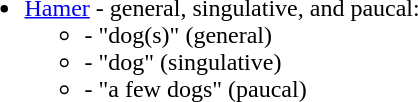<table>
<tr>
<td><br><ul><li><a href='#'>Hamer</a> - general, singulative, and paucal:<ul><li> - "dog(s)" (general)</li><li> - "dog" (singulative)</li><li> - "a few dogs" (paucal)</li></ul></li></ul></td>
</tr>
</table>
